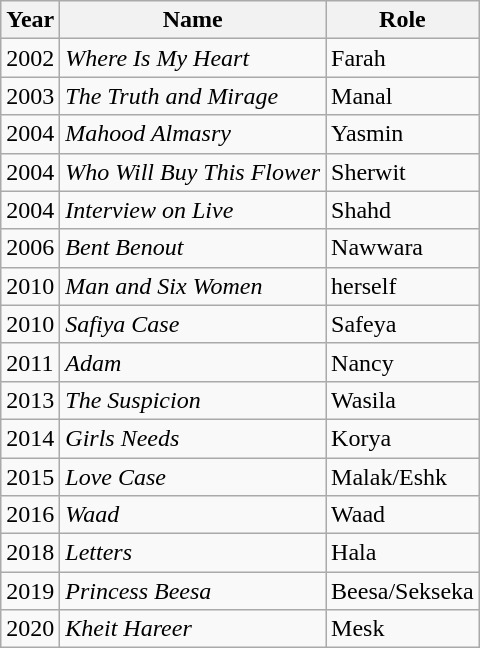<table class="wikitable">
<tr>
<th>Year</th>
<th>Name</th>
<th>Role</th>
</tr>
<tr>
<td>2002</td>
<td><em>Where Is My Heart</em></td>
<td>Farah</td>
</tr>
<tr>
<td>2003</td>
<td><em>The Truth and Mirage</em></td>
<td>Manal</td>
</tr>
<tr>
<td>2004</td>
<td><em>Mahood Almasry</em></td>
<td>Yasmin</td>
</tr>
<tr>
<td>2004</td>
<td><em>Who Will Buy This Flower</em></td>
<td>Sherwit</td>
</tr>
<tr>
<td>2004</td>
<td><em>Interview on Live</em></td>
<td>Shahd</td>
</tr>
<tr>
<td>2006</td>
<td><em>Bent Benout</em></td>
<td>Nawwara</td>
</tr>
<tr>
<td>2010</td>
<td><em>Man and Six Women</em></td>
<td>herself</td>
</tr>
<tr>
<td>2010</td>
<td><em>Safiya Case</em></td>
<td>Safeya</td>
</tr>
<tr>
<td>2011</td>
<td><em>Adam</em></td>
<td>Nancy</td>
</tr>
<tr>
<td>2013</td>
<td><em>The Suspicion</em></td>
<td>Wasila</td>
</tr>
<tr>
<td>2014</td>
<td><em>Girls Needs</em></td>
<td>Korya</td>
</tr>
<tr>
<td>2015</td>
<td><em>Love Case</em></td>
<td>Malak/Eshk</td>
</tr>
<tr>
<td>2016</td>
<td><em>Waad</em></td>
<td>Waad</td>
</tr>
<tr>
<td>2018</td>
<td><em>Letters</em></td>
<td>Hala</td>
</tr>
<tr>
<td>2019</td>
<td><em>Princess Beesa</em></td>
<td>Beesa/Sekseka</td>
</tr>
<tr>
<td>2020</td>
<td><em>Kheit Hareer</em></td>
<td>Mesk</td>
</tr>
</table>
